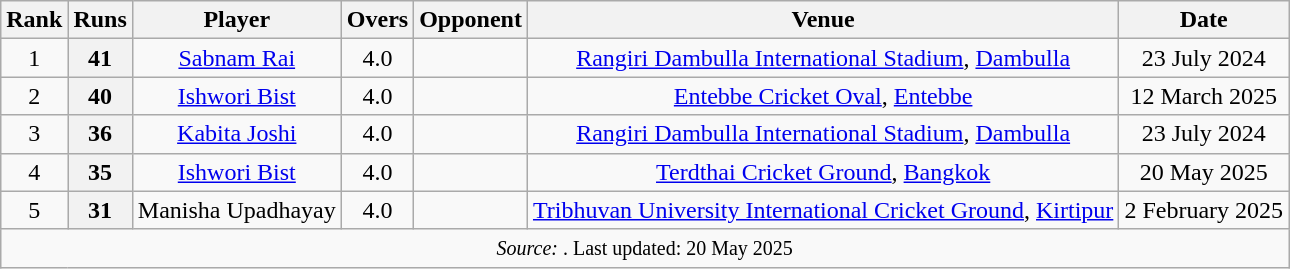<table class="wikitable" style="text-align: center;">
<tr>
<th>Rank</th>
<th>Runs</th>
<th>Player</th>
<th>Overs</th>
<th>Opponent</th>
<th>Venue</th>
<th>Date</th>
</tr>
<tr>
<td>1</td>
<th>41</th>
<td><a href='#'>Sabnam Rai</a></td>
<td>4.0</td>
<td></td>
<td><a href='#'>Rangiri Dambulla International Stadium</a>, <a href='#'>Dambulla</a></td>
<td>23 July 2024</td>
</tr>
<tr>
<td>2</td>
<th>40</th>
<td><a href='#'>Ishwori Bist</a></td>
<td>4.0</td>
<td></td>
<td><a href='#'>Entebbe Cricket Oval</a>, <a href='#'>Entebbe</a></td>
<td>12 March 2025</td>
</tr>
<tr>
<td>3</td>
<th>36</th>
<td><a href='#'>Kabita Joshi</a></td>
<td>4.0</td>
<td></td>
<td><a href='#'>Rangiri Dambulla International Stadium</a>, <a href='#'>Dambulla</a></td>
<td>23 July 2024</td>
</tr>
<tr>
<td>4</td>
<th>35</th>
<td><a href='#'>Ishwori Bist</a></td>
<td>4.0</td>
<td></td>
<td><a href='#'>Terdthai Cricket Ground</a>, <a href='#'>Bangkok</a></td>
<td>20 May 2025</td>
</tr>
<tr>
<td>5</td>
<th>31</th>
<td>Manisha Upadhayay</td>
<td>4.0</td>
<td></td>
<td><a href='#'>Tribhuvan University International Cricket Ground</a>, <a href='#'>Kirtipur</a></td>
<td>2 February 2025</td>
</tr>
<tr>
<td colspan="7"><small><em>Source: </em>. Last updated: 20 May 2025</small></td>
</tr>
</table>
